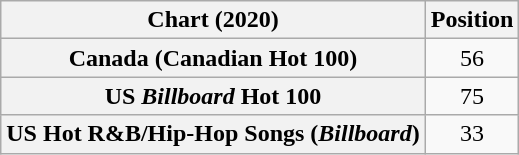<table class="wikitable sortable plainrowheaders" style="text-align:center">
<tr>
<th>Chart (2020)</th>
<th>Position</th>
</tr>
<tr>
<th scope="row">Canada (Canadian Hot 100)</th>
<td>56</td>
</tr>
<tr>
<th scope="row">US <em>Billboard</em> Hot 100</th>
<td>75</td>
</tr>
<tr>
<th scope="row">US Hot R&B/Hip-Hop Songs (<em>Billboard</em>)</th>
<td>33</td>
</tr>
</table>
